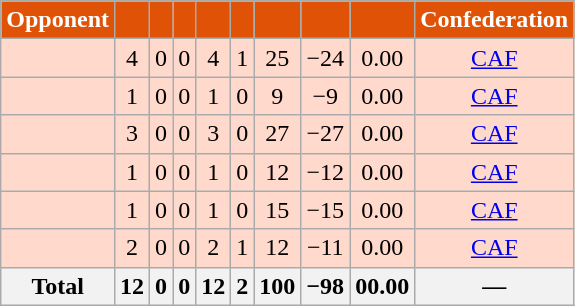<table class="wikitable sortable" style="text-align:center;">
<tr style="color:white">
<th style="background-color:#E05206;color:white">Opponent</th>
<th style="background-color:#E05206;"></th>
<th style="background-color:#E05206;"></th>
<th style="background-color:#E05206;"></th>
<th style="background-color:#E05206;"></th>
<th style="background-color:#E05206;"></th>
<th style="background-color:#E05206;"></th>
<th style="background-color:#E05206;"></th>
<th style="background-color:#E05206;"></th>
<th style="background-color:#E05206;color:white">Confederation</th>
</tr>
<tr bgcolor=FFDACC>
<td style="text-align:left;"></td>
<td>4</td>
<td>0</td>
<td>0</td>
<td>4</td>
<td>1</td>
<td>25</td>
<td>−24</td>
<td>0.00</td>
<td><a href='#'>CAF</a></td>
</tr>
<tr bgcolor=FFDACC>
<td style="text-align:left;"></td>
<td>1</td>
<td>0</td>
<td>0</td>
<td>1</td>
<td>0</td>
<td>9</td>
<td>−9</td>
<td>0.00</td>
<td><a href='#'>CAF</a></td>
</tr>
<tr bgcolor=FFDACC>
<td style="text-align:left;"></td>
<td>3</td>
<td>0</td>
<td>0</td>
<td>3</td>
<td>0</td>
<td>27</td>
<td>−27</td>
<td>0.00</td>
<td><a href='#'>CAF</a></td>
</tr>
<tr bgcolor=FFDACC>
<td style="text-align:left;"></td>
<td>1</td>
<td>0</td>
<td>0</td>
<td>1</td>
<td>0</td>
<td>12</td>
<td>−12</td>
<td>0.00</td>
<td><a href='#'>CAF</a></td>
</tr>
<tr bgcolor=FFDACC>
<td style="text-align:left;"></td>
<td>1</td>
<td>0</td>
<td>0</td>
<td>1</td>
<td>0</td>
<td>15</td>
<td>−15</td>
<td>0.00</td>
<td><a href='#'>CAF</a></td>
</tr>
<tr bgcolor=FFDACC>
<td style="text-align:left;"></td>
<td>2</td>
<td>0</td>
<td>0</td>
<td>2</td>
<td>1</td>
<td>12</td>
<td>−11</td>
<td>0.00</td>
<td><a href='#'>CAF</a></td>
</tr>
<tr>
<th>Total</th>
<th>12</th>
<th>0</th>
<th>0</th>
<th>12</th>
<th>2</th>
<th>100</th>
<th>−98</th>
<th>00.00</th>
<th>—</th>
</tr>
</table>
